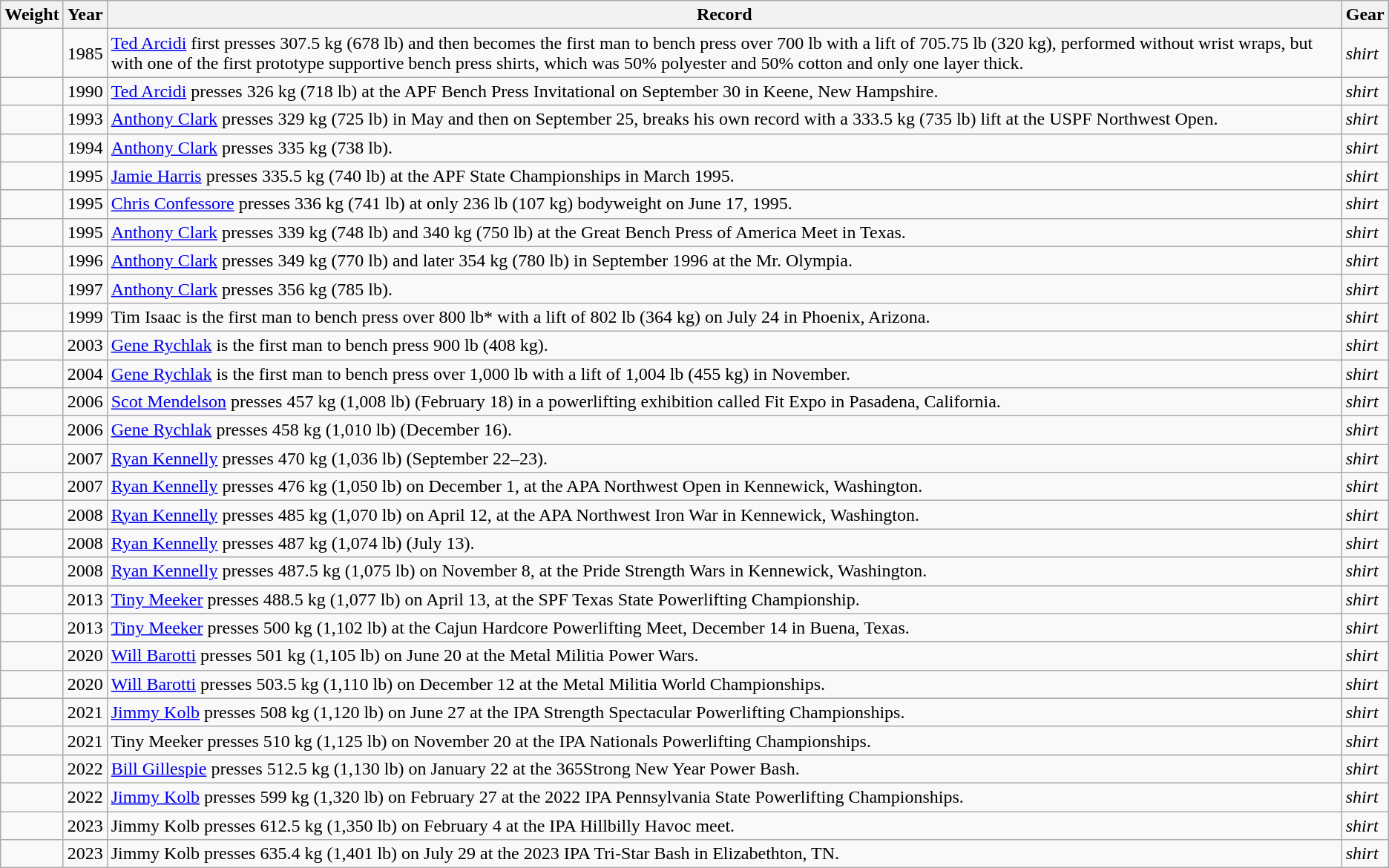<table class="wikitable">
<tr>
<th>Weight</th>
<th>Year</th>
<th>Record</th>
<th>Gear</th>
</tr>
<tr>
<td></td>
<td>1985</td>
<td><a href='#'>Ted Arcidi</a> first presses 307.5 kg (678 lb) and then becomes the first man to bench press over 700 lb with a lift of 705.75 lb (320 kg), performed without wrist wraps, but with one of the first prototype supportive bench press shirts, which was 50% polyester and 50% cotton and only one layer thick.</td>
<td><em>shirt</em></td>
</tr>
<tr>
<td></td>
<td>1990</td>
<td><a href='#'>Ted Arcidi</a> presses 326 kg (718 lb) at the APF Bench Press Invitational on September 30 in Keene, New Hampshire.</td>
<td><em>shirt</em></td>
</tr>
<tr>
<td></td>
<td>1993</td>
<td><a href='#'>Anthony Clark</a> presses 329 kg (725 lb) in May and then on September 25, breaks his own record with a 333.5 kg (735 lb) lift at the USPF Northwest Open.</td>
<td><em>shirt</em></td>
</tr>
<tr>
<td></td>
<td>1994</td>
<td><a href='#'>Anthony Clark</a> presses 335 kg (738 lb).</td>
<td><em>shirt</em></td>
</tr>
<tr>
<td></td>
<td>1995</td>
<td><a href='#'>Jamie Harris</a> presses 335.5 kg (740 lb) at the APF State Championships in March 1995.</td>
<td><em>shirt</em></td>
</tr>
<tr>
<td></td>
<td>1995</td>
<td><a href='#'>Chris Confessore</a> presses 336 kg (741 lb) at only 236 lb (107 kg) bodyweight on June 17, 1995.</td>
<td><em>shirt</em></td>
</tr>
<tr>
<td></td>
<td>1995</td>
<td><a href='#'>Anthony Clark</a> presses 339 kg (748 lb) and 340 kg (750 lb) at the Great Bench Press of America Meet in Texas.</td>
<td><em>shirt</em></td>
</tr>
<tr>
<td></td>
<td>1996</td>
<td><a href='#'>Anthony Clark</a> presses 349 kg (770 lb) and later 354 kg (780 lb) in September 1996 at the Mr. Olympia.</td>
<td><em>shirt</em></td>
</tr>
<tr>
<td></td>
<td>1997</td>
<td><a href='#'>Anthony Clark</a> presses 356 kg (785 lb).</td>
<td><em>shirt</em></td>
</tr>
<tr>
<td></td>
<td>1999</td>
<td>Tim Isaac is the first man to bench press over 800 lb* with a lift of 802 lb (364 kg) on July 24 in Phoenix, Arizona.</td>
<td><em>shirt</em></td>
</tr>
<tr>
<td></td>
<td>2003</td>
<td><a href='#'>Gene Rychlak</a> is the first man to bench press 900 lb (408 kg).</td>
<td><em>shirt</em></td>
</tr>
<tr>
<td></td>
<td>2004</td>
<td><a href='#'>Gene Rychlak</a> is the first man to bench press over 1,000 lb with a lift of 1,004 lb (455 kg) in November.</td>
<td><em>shirt</em></td>
</tr>
<tr>
<td></td>
<td>2006</td>
<td><a href='#'>Scot Mendelson</a> presses 457 kg (1,008 lb) (February 18) in a powerlifting exhibition called Fit Expo in Pasadena, California.</td>
<td><em>shirt</em></td>
</tr>
<tr>
<td></td>
<td>2006</td>
<td><a href='#'>Gene Rychlak</a> presses 458 kg (1,010 lb) (December 16).</td>
<td><em>shirt</em></td>
</tr>
<tr>
<td></td>
<td>2007</td>
<td><a href='#'>Ryan Kennelly</a> presses 470 kg (1,036 lb) (September 22–23).</td>
<td><em>shirt</em></td>
</tr>
<tr>
<td></td>
<td>2007</td>
<td><a href='#'>Ryan Kennelly</a> presses 476 kg (1,050 lb) on December 1, at the APA Northwest Open in Kennewick, Washington.</td>
<td><em>shirt</em></td>
</tr>
<tr>
<td></td>
<td>2008</td>
<td><a href='#'>Ryan Kennelly</a> presses 485 kg (1,070 lb) on April 12, at the APA Northwest Iron War in Kennewick, Washington.</td>
<td><em>shirt</em></td>
</tr>
<tr>
<td></td>
<td>2008</td>
<td><a href='#'>Ryan Kennelly</a> presses 487 kg (1,074 lb) (July 13).</td>
<td><em>shirt</em></td>
</tr>
<tr>
<td></td>
<td>2008</td>
<td><a href='#'>Ryan Kennelly</a> presses 487.5 kg (1,075 lb) on November 8, at the Pride Strength Wars in Kennewick, Washington.</td>
<td><em>shirt</em></td>
</tr>
<tr>
<td></td>
<td>2013</td>
<td><a href='#'>Tiny Meeker</a> presses 488.5 kg (1,077 lb) on April 13, at the SPF Texas State Powerlifting Championship.</td>
<td><em>shirt</em></td>
</tr>
<tr>
<td></td>
<td>2013</td>
<td><a href='#'>Tiny Meeker</a> presses 500 kg (1,102 lb) at the Cajun Hardcore Powerlifting Meet, December 14 in Buena, Texas.</td>
<td><em>shirt</em></td>
</tr>
<tr>
<td></td>
<td>2020</td>
<td><a href='#'>Will Barotti</a> presses 501 kg (1,105 lb) on June 20 at the Metal Militia Power Wars.</td>
<td><em>shirt</em></td>
</tr>
<tr>
<td></td>
<td>2020</td>
<td><a href='#'>Will Barotti</a> presses 503.5 kg (1,110 lb) on December 12 at the Metal Militia World Championships.</td>
<td><em>shirt</em></td>
</tr>
<tr>
<td></td>
<td>2021</td>
<td><a href='#'>Jimmy Kolb</a> presses 508 kg (1,120 lb) on June 27 at the IPA Strength Spectacular Powerlifting Championships.</td>
<td><em>shirt</em></td>
</tr>
<tr>
<td></td>
<td>2021</td>
<td>Tiny Meeker presses 510 kg (1,125 lb) on November 20 at the IPA Nationals Powerlifting Championships.</td>
<td><em>shirt</em></td>
</tr>
<tr>
<td></td>
<td>2022</td>
<td><a href='#'>Bill Gillespie</a> presses 512.5 kg (1,130 lb) on January 22 at the 365Strong New Year Power Bash.</td>
<td><em>shirt</em></td>
</tr>
<tr>
<td></td>
<td>2022</td>
<td><a href='#'>Jimmy Kolb</a> presses 599 kg (1,320 lb) on February 27 at the 2022 IPA Pennsylvania State Powerlifting Championships.</td>
<td><em>shirt</em></td>
</tr>
<tr>
<td></td>
<td>2023</td>
<td>Jimmy Kolb presses 612.5 kg (1,350 lb) on February 4 at the IPA Hillbilly Havoc meet.</td>
<td><em>shirt</em></td>
</tr>
<tr>
<td></td>
<td>2023</td>
<td>Jimmy Kolb presses 635.4 kg (1,401 lb) on July 29 at the 2023 IPA Tri-Star Bash in Elizabethton, TN.</td>
<td><em>shirt</em></td>
</tr>
</table>
